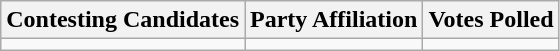<table class="wikitable sortable">
<tr>
<th>Contesting Candidates</th>
<th>Party Affiliation</th>
<th>Votes Polled</th>
</tr>
<tr>
<td></td>
<td></td>
<td></td>
</tr>
</table>
